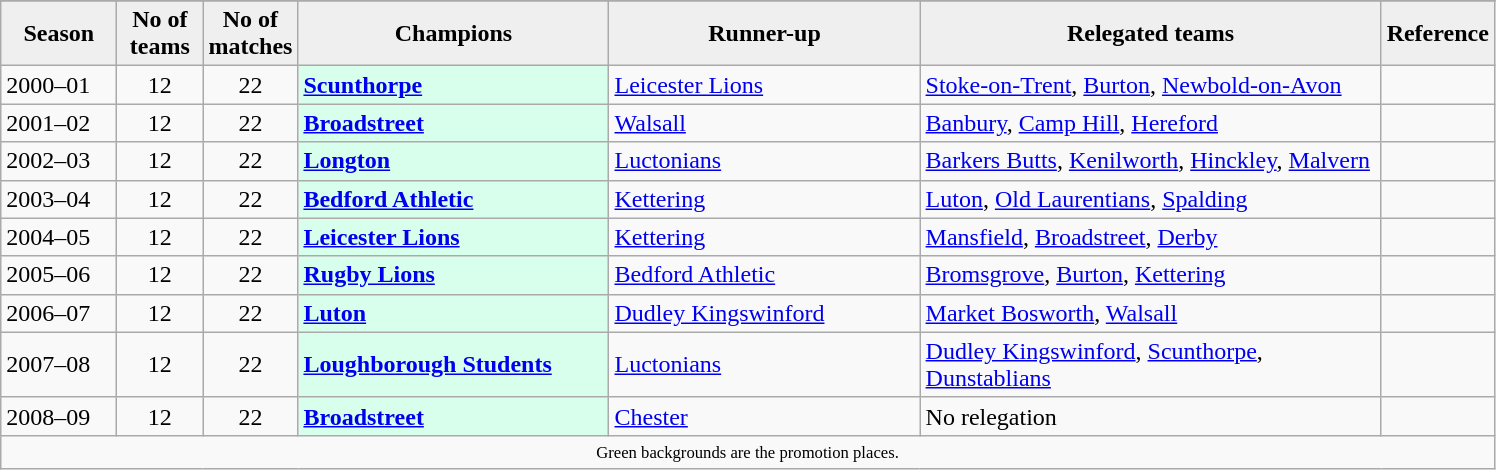<table class="wikitable">
<tr>
</tr>
<tr>
<th style="background:#efefef; width:70px;">Season</th>
<th style="background:#efefef; width:50px;">No of teams</th>
<th style="background:#efefef; width:50px;">No of matches</th>
<th style="background:#efefef; width:200px;">Champions</th>
<th style="background:#efefef; width:200px;">Runner-up</th>
<th style="background:#efefef; width:300px;">Relegated teams</th>
<th style="background:#efefef; width:50px;">Reference</th>
</tr>
<tr align=left>
<td>2000–01</td>
<td style="text-align: center;">12</td>
<td style="text-align: center;">22</td>
<td style="background:#d8ffeb;"><strong><a href='#'>Scunthorpe</a></strong></td>
<td><a href='#'>Leicester Lions</a></td>
<td><a href='#'>Stoke-on-Trent</a>, <a href='#'>Burton</a>, <a href='#'>Newbold-on-Avon</a></td>
<td></td>
</tr>
<tr>
<td>2001–02</td>
<td style="text-align: center;">12</td>
<td style="text-align: center;">22</td>
<td style="background:#d8ffeb;"><strong><a href='#'>Broadstreet</a></strong></td>
<td><a href='#'>Walsall</a></td>
<td><a href='#'>Banbury</a>, <a href='#'>Camp Hill</a>, <a href='#'>Hereford</a></td>
<td></td>
</tr>
<tr>
<td>2002–03</td>
<td style="text-align: center;">12</td>
<td style="text-align: center;">22</td>
<td style="background:#d8ffeb;"><strong><a href='#'>Longton</a></strong></td>
<td><a href='#'>Luctonians</a></td>
<td><a href='#'>Barkers Butts</a>, <a href='#'>Kenilworth</a>, <a href='#'>Hinckley</a>, <a href='#'>Malvern</a></td>
<td></td>
</tr>
<tr>
<td>2003–04</td>
<td style="text-align: center;">12</td>
<td style="text-align: center;">22</td>
<td style="background:#d8ffeb;"><strong><a href='#'>Bedford Athletic</a></strong></td>
<td><a href='#'>Kettering</a></td>
<td><a href='#'>Luton</a>, <a href='#'>Old Laurentians</a>, <a href='#'>Spalding</a></td>
<td></td>
</tr>
<tr>
<td>2004–05</td>
<td style="text-align: center;">12</td>
<td style="text-align: center;">22</td>
<td style="background:#d8ffeb;"><strong><a href='#'>Leicester Lions</a></strong></td>
<td><a href='#'>Kettering</a></td>
<td><a href='#'>Mansfield</a>, <a href='#'>Broadstreet</a>, <a href='#'>Derby</a></td>
<td></td>
</tr>
<tr>
<td>2005–06</td>
<td style="text-align: center;">12</td>
<td style="text-align: center;">22</td>
<td style="background:#d8ffeb;"><strong><a href='#'>Rugby Lions</a></strong></td>
<td><a href='#'>Bedford Athletic</a></td>
<td><a href='#'>Bromsgrove</a>, <a href='#'>Burton</a>, <a href='#'>Kettering</a></td>
<td></td>
</tr>
<tr>
<td>2006–07</td>
<td style="text-align: center;">12</td>
<td style="text-align: center;">22</td>
<td style="background:#d8ffeb;"><strong><a href='#'>Luton</a></strong></td>
<td><a href='#'>Dudley Kingswinford</a></td>
<td><a href='#'>Market Bosworth</a>, <a href='#'>Walsall</a></td>
<td></td>
</tr>
<tr>
<td>2007–08</td>
<td style="text-align: center;">12</td>
<td style="text-align: center;">22</td>
<td style="background:#d8ffeb;"><strong><a href='#'>Loughborough Students</a></strong></td>
<td><a href='#'>Luctonians</a></td>
<td><a href='#'>Dudley Kingswinford</a>, <a href='#'>Scunthorpe</a>, <a href='#'>Dunstablians</a></td>
<td></td>
</tr>
<tr>
<td>2008–09</td>
<td style="text-align: center;">12</td>
<td style="text-align: center;">22</td>
<td style="background:#d8ffeb;"><strong><a href='#'>Broadstreet</a></strong></td>
<td><a href='#'>Chester</a></td>
<td>No relegation</td>
<td></td>
</tr>
<tr>
<td colspan="15"  style="border:0; font-size:smaller; text-align:center;"><small><span>Green backgrounds</span> are the promotion places.</small></td>
</tr>
</table>
